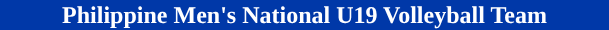<table class=toccolours width=410px>
<tr>
<th align=center style="background:#0038A8; color:#FFFFFF">Philippine Men's National U19 Volleyball Team</th>
</tr>
<tr>
<td><div><br>






</div></td>
</tr>
</table>
